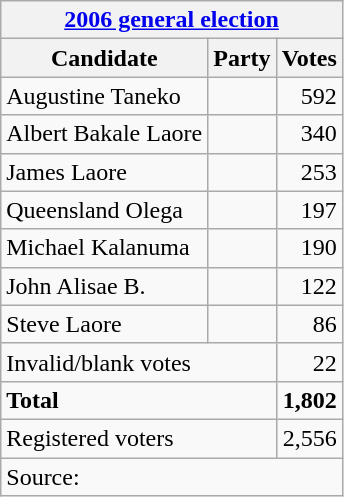<table class="wikitable" style="text-align:left">
<tr>
<th colspan="3"><a href='#'>2006 general election</a></th>
</tr>
<tr>
<th>Candidate</th>
<th>Party</th>
<th>Votes</th>
</tr>
<tr>
<td>Augustine Taneko</td>
<td></td>
<td align="right">592</td>
</tr>
<tr>
<td>Albert Bakale Laore</td>
<td></td>
<td align="right">340</td>
</tr>
<tr>
<td>James Laore</td>
<td></td>
<td align="right">253</td>
</tr>
<tr>
<td>Queensland Olega</td>
<td></td>
<td align="right">197</td>
</tr>
<tr>
<td>Michael Kalanuma</td>
<td></td>
<td align="right">190</td>
</tr>
<tr>
<td>John Alisae B.</td>
<td></td>
<td align="right">122</td>
</tr>
<tr>
<td>Steve Laore</td>
<td></td>
<td align="right">86</td>
</tr>
<tr>
<td colspan="2">Invalid/blank votes</td>
<td align="right">22</td>
</tr>
<tr>
<td colspan="2"><strong>Total</strong></td>
<td align="right"><strong>1,802</strong></td>
</tr>
<tr>
<td colspan="2">Registered voters</td>
<td align="right">2,556</td>
</tr>
<tr>
<td colspan="3">Source: </td>
</tr>
</table>
